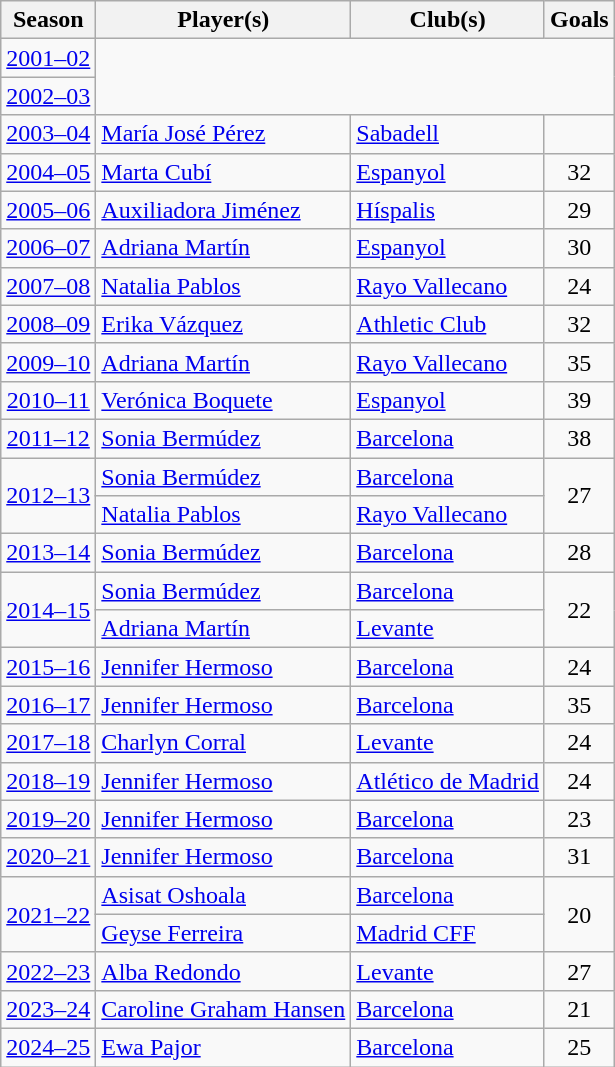<table class="wikitable">
<tr>
<th>Season</th>
<th>Player(s)</th>
<th>Club(s)</th>
<th>Goals</th>
</tr>
<tr>
<td align=center><a href='#'>2001–02</a></td>
</tr>
<tr>
<td align=center><a href='#'>2002–03</a></td>
</tr>
<tr>
<td align=center><a href='#'>2003–04</a></td>
<td> <a href='#'>María José Pérez</a></td>
<td><a href='#'>Sabadell</a></td>
<td></td>
</tr>
<tr>
<td align=center><a href='#'>2004–05</a></td>
<td> <a href='#'>Marta Cubí</a></td>
<td><a href='#'>Espanyol</a></td>
<td align=center>32</td>
</tr>
<tr>
<td align=center><a href='#'>2005–06</a></td>
<td> <a href='#'>Auxiliadora Jiménez</a></td>
<td><a href='#'>Híspalis</a></td>
<td align=center>29</td>
</tr>
<tr>
<td align=center><a href='#'>2006–07</a></td>
<td> <a href='#'>Adriana Martín</a></td>
<td><a href='#'>Espanyol</a></td>
<td align=center>30</td>
</tr>
<tr>
<td align=center><a href='#'>2007–08</a></td>
<td> <a href='#'>Natalia Pablos</a></td>
<td><a href='#'>Rayo Vallecano</a></td>
<td align=center>24</td>
</tr>
<tr>
<td align=center><a href='#'>2008–09</a></td>
<td> <a href='#'>Erika Vázquez</a></td>
<td><a href='#'>Athletic Club</a></td>
<td align=center>32</td>
</tr>
<tr>
<td align=center><a href='#'>2009–10</a></td>
<td> <a href='#'>Adriana Martín</a></td>
<td><a href='#'>Rayo Vallecano</a></td>
<td align=center>35</td>
</tr>
<tr>
<td align=center><a href='#'>2010–11</a></td>
<td> <a href='#'>Verónica Boquete</a></td>
<td><a href='#'>Espanyol</a></td>
<td align=center>39</td>
</tr>
<tr>
<td align=center><a href='#'>2011–12</a></td>
<td> <a href='#'>Sonia Bermúdez</a></td>
<td><a href='#'>Barcelona</a></td>
<td align=center>38</td>
</tr>
<tr>
<td align=center rowspan="2"><a href='#'>2012–13</a></td>
<td> <a href='#'>Sonia Bermúdez</a></td>
<td><a href='#'>Barcelona</a></td>
<td align=center rowspan="2">27</td>
</tr>
<tr>
<td> <a href='#'>Natalia Pablos</a></td>
<td><a href='#'>Rayo Vallecano</a></td>
</tr>
<tr>
<td align=center><a href='#'>2013–14</a></td>
<td> <a href='#'>Sonia Bermúdez</a></td>
<td><a href='#'>Barcelona</a></td>
<td align=center>28</td>
</tr>
<tr>
<td align=center rowspan="2"><a href='#'>2014–15</a></td>
<td> <a href='#'>Sonia Bermúdez</a></td>
<td><a href='#'>Barcelona</a></td>
<td align=center rowspan="2">22</td>
</tr>
<tr>
<td> <a href='#'>Adriana Martín</a></td>
<td><a href='#'>Levante</a></td>
</tr>
<tr>
<td align=center><a href='#'>2015–16</a></td>
<td> <a href='#'>Jennifer Hermoso</a></td>
<td><a href='#'>Barcelona</a></td>
<td align=center>24</td>
</tr>
<tr>
<td align=center><a href='#'>2016–17</a></td>
<td> <a href='#'>Jennifer Hermoso</a></td>
<td><a href='#'>Barcelona</a></td>
<td align=center>35</td>
</tr>
<tr>
<td align=center><a href='#'>2017–18</a></td>
<td> <a href='#'>Charlyn Corral</a></td>
<td><a href='#'>Levante</a></td>
<td align=center>24</td>
</tr>
<tr>
<td align=center><a href='#'>2018–19</a></td>
<td> <a href='#'>Jennifer Hermoso</a></td>
<td><a href='#'>Atlético de Madrid</a></td>
<td align=center>24</td>
</tr>
<tr>
<td align=center><a href='#'>2019–20</a></td>
<td> <a href='#'>Jennifer Hermoso</a></td>
<td><a href='#'>Barcelona</a></td>
<td align=center>23</td>
</tr>
<tr>
<td align=center><a href='#'>2020–21</a></td>
<td> <a href='#'>Jennifer Hermoso</a></td>
<td><a href='#'>Barcelona</a></td>
<td align=center>31</td>
</tr>
<tr>
<td align=center rowspan="2"><a href='#'>2021–22</a></td>
<td> <a href='#'>Asisat Oshoala</a></td>
<td><a href='#'>Barcelona</a></td>
<td align=center rowspan="2">20</td>
</tr>
<tr>
<td> <a href='#'>Geyse Ferreira</a></td>
<td><a href='#'>Madrid CFF</a></td>
</tr>
<tr>
<td align=center><a href='#'>2022–23</a></td>
<td> <a href='#'>Alba Redondo</a></td>
<td><a href='#'>Levante</a></td>
<td align=center>27</td>
</tr>
<tr>
<td align=center><a href='#'>2023–24</a></td>
<td> <a href='#'>Caroline Graham Hansen</a></td>
<td><a href='#'>Barcelona</a></td>
<td align=center>21</td>
</tr>
<tr>
<td align=center><a href='#'>2024–25</a></td>
<td> <a href='#'>Ewa Pajor</a></td>
<td><a href='#'>Barcelona</a></td>
<td align=center>25</td>
</tr>
</table>
